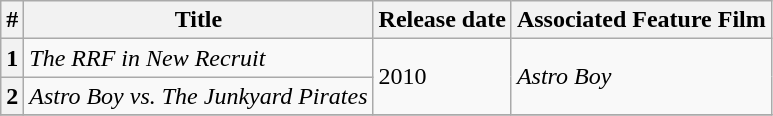<table class="wikitable sortable">
<tr>
<th>#</th>
<th scope="col">Title</th>
<th scope="col">Release date</th>
<th scope="col">Associated Feature Film</th>
</tr>
<tr>
<th>1</th>
<td scope="row"><em>The RRF in New Recruit</em></td>
<td rowspan="2">2010</td>
<td rowspan="2"><em>Astro Boy</em></td>
</tr>
<tr>
<th>2</th>
<td scope="row"><em>Astro Boy vs. The Junkyard Pirates</em></td>
</tr>
<tr>
</tr>
</table>
